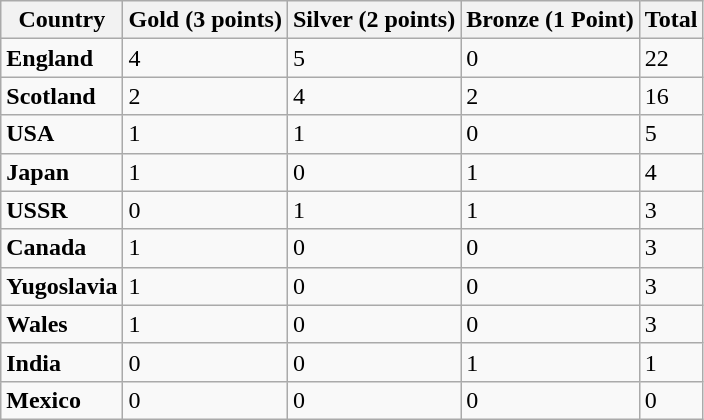<table class="wikitable">
<tr>
<th><strong>Country</strong></th>
<th><strong>Gold (3 points)</strong></th>
<th><strong>Silver (2 points)</strong></th>
<th><strong>Bronze (1 Point)</strong></th>
<th><strong>Total</strong></th>
</tr>
<tr>
<td><strong>England</strong></td>
<td>4</td>
<td>5</td>
<td>0</td>
<td>22</td>
</tr>
<tr>
<td><strong>Scotland</strong></td>
<td>2</td>
<td>4</td>
<td>2</td>
<td>16</td>
</tr>
<tr>
<td><strong>USA</strong></td>
<td>1</td>
<td>1</td>
<td>0</td>
<td>5</td>
</tr>
<tr>
<td><strong>Japan</strong></td>
<td>1</td>
<td>0</td>
<td>1</td>
<td>4</td>
</tr>
<tr>
<td><strong>USSR</strong></td>
<td>0</td>
<td>1</td>
<td>1</td>
<td>3</td>
</tr>
<tr>
<td><strong>Canada</strong></td>
<td>1</td>
<td>0</td>
<td>0</td>
<td>3</td>
</tr>
<tr>
<td><strong>Yugoslavia</strong></td>
<td>1</td>
<td>0</td>
<td>0</td>
<td>3</td>
</tr>
<tr>
<td><strong>Wales</strong></td>
<td>1</td>
<td>0</td>
<td>0</td>
<td>3</td>
</tr>
<tr>
<td><strong>India</strong></td>
<td>0</td>
<td>0</td>
<td>1</td>
<td>1</td>
</tr>
<tr>
<td><strong>Mexico</strong></td>
<td>0</td>
<td>0</td>
<td>0</td>
<td>0</td>
</tr>
</table>
